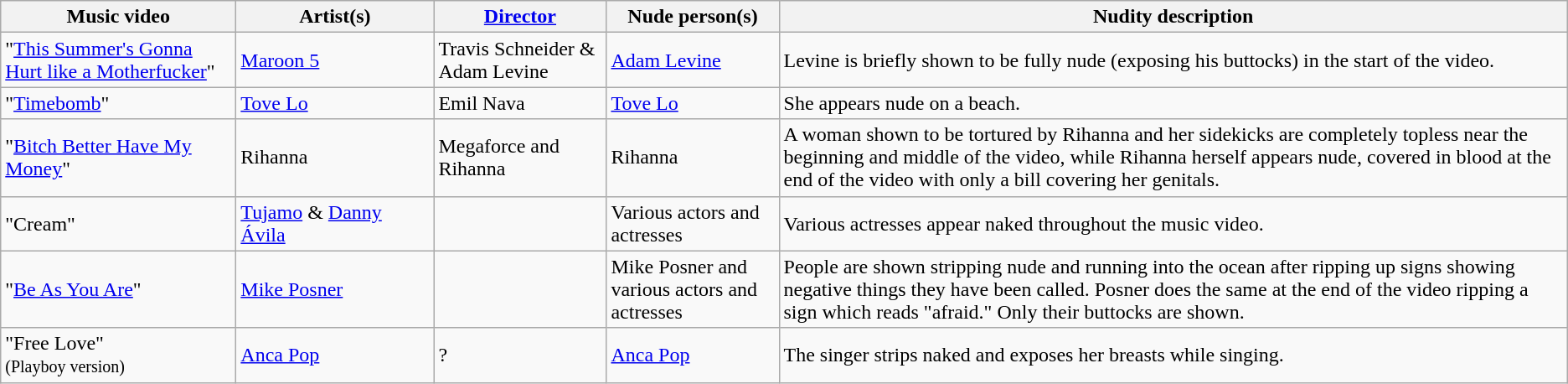<table class="wikitable">
<tr ">
<th scope="col" style="width:180px;">Music video</th>
<th scope="col" style="width:150px;">Artist(s)</th>
<th scope="col" style="width:130px;"><a href='#'>Director</a></th>
<th scope="col" style="width:130px;">Nude person(s)</th>
<th style=white-space:nowrap>Nudity description</th>
</tr>
<tr>
<td>"<a href='#'>This Summer's Gonna Hurt like a Motherfucker</a>"</td>
<td><a href='#'>Maroon 5</a></td>
<td>Travis Schneider & Adam Levine</td>
<td><a href='#'>Adam Levine</a></td>
<td>Levine is briefly shown to be fully nude (exposing his buttocks) in the start of the video.</td>
</tr>
<tr>
<td>"<a href='#'>Timebomb</a>"</td>
<td><a href='#'>Tove Lo</a></td>
<td>Emil Nava</td>
<td><a href='#'>Tove Lo</a></td>
<td>She appears nude on a beach.</td>
</tr>
<tr>
<td>"<a href='#'>Bitch Better Have My Money</a>"</td>
<td>Rihanna</td>
<td>Megaforce and Rihanna</td>
<td>Rihanna</td>
<td>A woman shown to be tortured by Rihanna and her sidekicks are completely topless near the beginning and middle of the video, while Rihanna herself appears nude, covered in blood at the end of the video with only a bill covering her genitals.</td>
</tr>
<tr>
<td>"Cream"</td>
<td><a href='#'>Tujamo</a> & <a href='#'>Danny Ávila</a></td>
<td></td>
<td>Various actors and actresses</td>
<td>Various actresses appear naked throughout the music video.</td>
</tr>
<tr>
<td>"<a href='#'>Be As You Are</a>"</td>
<td><a href='#'>Mike Posner</a></td>
<td></td>
<td>Mike Posner and various actors and actresses</td>
<td>People are shown stripping nude and running into the ocean after ripping up signs showing negative things they have been called. Posner does the same at the end of the video ripping a sign which reads "afraid." Only their buttocks are shown.</td>
</tr>
<tr>
<td>"Free Love"<br><small>(Playboy version)</small></td>
<td><a href='#'>Anca Pop</a></td>
<td>?</td>
<td><a href='#'>Anca Pop</a></td>
<td>The singer strips naked and exposes her breasts while singing.</td>
</tr>
</table>
